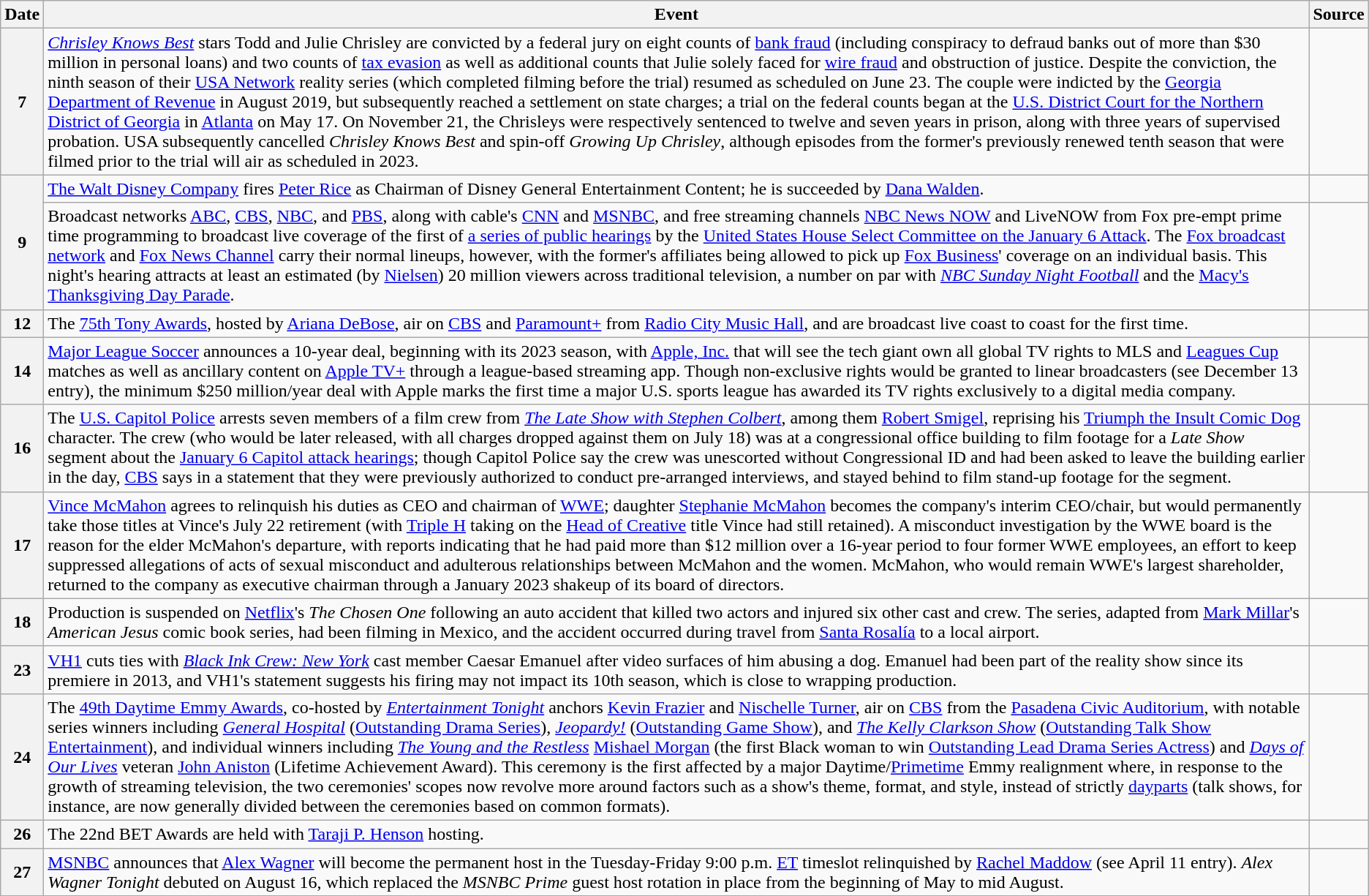<table class=wikitable>
<tr>
<th>Date</th>
<th>Event</th>
<th>Source</th>
</tr>
<tr>
<th>7</th>
<td><em><a href='#'>Chrisley Knows Best</a></em> stars Todd and Julie Chrisley are convicted by a federal jury on eight counts of <a href='#'>bank fraud</a> (including conspiracy to defraud banks out of more than $30 million in personal loans) and two counts of <a href='#'>tax evasion</a> as well as additional counts that Julie solely faced for <a href='#'>wire fraud</a> and obstruction of justice. Despite the conviction, the ninth season of their <a href='#'>USA Network</a> reality series (which completed filming before the trial) resumed as scheduled on June 23. The couple were indicted by the <a href='#'>Georgia Department of Revenue</a> in August 2019, but subsequently reached a settlement on state charges; a trial on the federal counts began at the <a href='#'>U.S. District Court for the Northern District of Georgia</a> in <a href='#'>Atlanta</a> on May 17. On November 21, the Chrisleys were respectively sentenced to twelve and seven years in prison, along with three years of supervised probation. USA subsequently cancelled <em>Chrisley Knows Best</em> and spin-off <em>Growing Up Chrisley</em>, although episodes from the former's previously renewed tenth season that were filmed prior to the trial will air as scheduled in 2023.</td>
<td><br></td>
</tr>
<tr>
<th rowspan="2">9</th>
<td><a href='#'>The Walt Disney Company</a> fires <a href='#'>Peter Rice</a> as Chairman of Disney General Entertainment Content; he is succeeded by <a href='#'>Dana Walden</a>.</td>
<td></td>
</tr>
<tr>
<td>Broadcast networks <a href='#'>ABC</a>, <a href='#'>CBS</a>, <a href='#'>NBC</a>, and <a href='#'>PBS</a>, along with cable's <a href='#'>CNN</a> and <a href='#'>MSNBC</a>, and free streaming channels <a href='#'>NBC News NOW</a> and LiveNOW from Fox pre-empt prime time programming to broadcast live coverage of the first of <a href='#'>a series of public hearings</a> by the <a href='#'>United States House Select Committee on the January 6 Attack</a>. The <a href='#'>Fox broadcast network</a> and <a href='#'>Fox News Channel</a> carry their normal lineups, however, with the former's affiliates being allowed to pick up <a href='#'>Fox Business</a>' coverage on an individual basis. This night's hearing attracts at least an estimated (by <a href='#'>Nielsen</a>) 20 million viewers across traditional television, a number on par with <em><a href='#'>NBC Sunday Night Football</a></em> and the <a href='#'>Macy's Thanksgiving Day Parade</a>.</td>
<td></td>
</tr>
<tr>
<th>12</th>
<td>The <a href='#'>75th Tony Awards</a>, hosted by <a href='#'>Ariana DeBose</a>, air on <a href='#'>CBS</a> and <a href='#'>Paramount+</a> from <a href='#'>Radio City Music Hall</a>, and are broadcast live coast to coast for the first time.</td>
<td></td>
</tr>
<tr>
<th>14</th>
<td><a href='#'>Major League Soccer</a> announces a 10-year deal, beginning with its 2023 season, with <a href='#'>Apple, Inc.</a> that will see the tech giant own all global TV rights to MLS and <a href='#'>Leagues Cup</a> matches as well as ancillary content on <a href='#'>Apple TV+</a> through a league-based streaming app. Though non-exclusive rights would be granted to linear broadcasters (see December 13 entry), the minimum $250 million/year deal with Apple marks the first time a major U.S. sports league has awarded its TV rights exclusively to a digital media company.</td>
<td></td>
</tr>
<tr>
<th>16</th>
<td>The <a href='#'>U.S. Capitol Police</a> arrests seven members of a film crew from <em><a href='#'>The Late Show with Stephen Colbert</a></em>, among them <a href='#'>Robert Smigel</a>, reprising his <a href='#'>Triumph the Insult Comic Dog</a> character. The crew (who would be later released, with all charges dropped against them on July 18) was at a congressional office building to film footage for a <em>Late Show</em> segment about the <a href='#'>January 6 Capitol attack hearings</a>; though Capitol Police say the crew was unescorted without Congressional ID and had been asked to leave the building earlier in the day, <a href='#'>CBS</a> says in a statement that they were previously authorized to conduct pre-arranged interviews, and stayed behind to film stand-up footage for the segment.</td>
<td><br></td>
</tr>
<tr>
<th>17</th>
<td><a href='#'>Vince McMahon</a> agrees to relinquish his duties as CEO and chairman of <a href='#'>WWE</a>; daughter <a href='#'>Stephanie McMahon</a> becomes the company's interim CEO/chair, but would permanently take those titles at Vince's July 22 retirement (with <a href='#'>Triple H</a> taking on the <a href='#'>Head of Creative</a> title Vince had still retained). A misconduct investigation by the WWE board is the reason for the elder McMahon's departure, with reports indicating that he had paid more than $12 million over a 16-year period to four former WWE employees, an effort to keep suppressed allegations of acts of sexual misconduct and adulterous relationships between McMahon and the women. McMahon, who would remain WWE's largest shareholder, returned to the company as executive chairman through a January 2023 shakeup of its board of directors.</td>
<td><br><br></td>
</tr>
<tr>
<th>18</th>
<td>Production is suspended on <a href='#'>Netflix</a>'s <em>The Chosen One</em> following an auto accident that killed two actors and injured six other cast and crew. The series, adapted from <a href='#'>Mark Millar</a>'s <em>American Jesus</em> comic book series, had been filming in Mexico, and the accident occurred during travel from <a href='#'>Santa Rosalía</a> to a local airport.</td>
<td></td>
</tr>
<tr>
<th>23</th>
<td><a href='#'>VH1</a> cuts ties with <em><a href='#'>Black Ink Crew: New York</a></em> cast member Caesar Emanuel after video surfaces of him abusing a dog. Emanuel had been part of the reality show since its premiere in 2013, and VH1's statement suggests his firing may not impact its 10th season, which is close to wrapping production.</td>
<td></td>
</tr>
<tr>
<th>24</th>
<td>The <a href='#'>49th Daytime Emmy Awards</a>, co-hosted by <em><a href='#'>Entertainment Tonight</a></em> anchors <a href='#'>Kevin Frazier</a> and <a href='#'>Nischelle Turner</a>, air on <a href='#'>CBS</a> from the <a href='#'>Pasadena Civic Auditorium</a>, with notable series winners including <em><a href='#'>General Hospital</a></em> (<a href='#'>Outstanding Drama Series</a>), <em><a href='#'>Jeopardy!</a></em> (<a href='#'>Outstanding Game Show</a>), and <em><a href='#'>The Kelly Clarkson Show</a></em> (<a href='#'>Outstanding Talk Show Entertainment</a>), and individual winners including <em><a href='#'>The Young and the Restless</a></em> <a href='#'>Mishael Morgan</a> (the first Black woman to win <a href='#'>Outstanding Lead Drama Series Actress</a>) and <em><a href='#'>Days of Our Lives</a></em> veteran <a href='#'>John Aniston</a> (Lifetime Achievement Award). This ceremony is the first affected by a major Daytime/<a href='#'>Primetime</a> Emmy realignment where, in response to the growth of streaming television, the two ceremonies' scopes now revolve more around factors such as a show's theme, format, and style, instead of strictly <a href='#'>dayparts</a> (talk shows, for instance, are now generally divided between the ceremonies based on common formats).</td>
<td><br></td>
</tr>
<tr>
<th>26</th>
<td>The 22nd BET Awards are held with <a href='#'>Taraji P. Henson</a> hosting.</td>
<td></td>
</tr>
<tr>
<th>27</th>
<td><a href='#'>MSNBC</a> announces that <a href='#'>Alex Wagner</a> will become the permanent host in the Tuesday-Friday 9:00 p.m. <a href='#'>ET</a> timeslot relinquished by <a href='#'>Rachel Maddow</a> (see April 11 entry). <em>Alex Wagner Tonight</em> debuted on August 16, which replaced the <em>MSNBC Prime</em> guest host rotation in place from the beginning of May to mid August.</td>
<td></td>
</tr>
</table>
